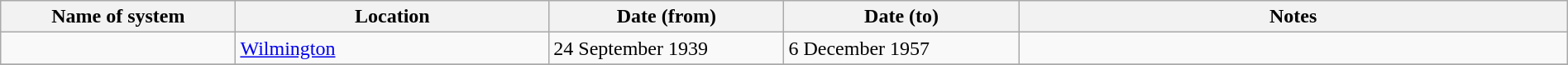<table class="wikitable" width=100%>
<tr>
<th width=15%>Name of system</th>
<th width=20%>Location</th>
<th width=15%>Date (from)</th>
<th width=15%>Date (to)</th>
<th width=35%>Notes</th>
</tr>
<tr>
<td> </td>
<td><a href='#'>Wilmington</a></td>
<td>24 September 1939</td>
<td>6 December 1957</td>
<td> </td>
</tr>
<tr>
</tr>
</table>
